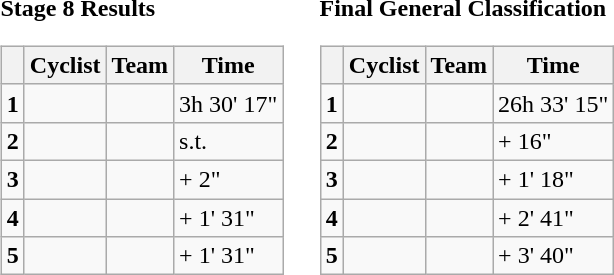<table>
<tr>
<td><strong>Stage 8 Results</strong><br><table class="wikitable">
<tr>
<th></th>
<th>Cyclist</th>
<th>Team</th>
<th>Time</th>
</tr>
<tr>
<td><strong>1</strong></td>
<td></td>
<td></td>
<td>3h 30' 17"</td>
</tr>
<tr>
<td><strong>2</strong></td>
<td></td>
<td></td>
<td>s.t.</td>
</tr>
<tr>
<td><strong>3</strong></td>
<td></td>
<td></td>
<td>+ 2"</td>
</tr>
<tr>
<td><strong>4</strong></td>
<td></td>
<td></td>
<td>+ 1' 31"</td>
</tr>
<tr>
<td><strong>5</strong></td>
<td></td>
<td></td>
<td>+ 1' 31"</td>
</tr>
</table>
</td>
<td></td>
<td><strong>Final General Classification</strong><br><table class="wikitable">
<tr>
<th></th>
<th>Cyclist</th>
<th>Team</th>
<th>Time</th>
</tr>
<tr>
<td><strong>1</strong></td>
<td> </td>
<td></td>
<td>26h 33' 15"</td>
</tr>
<tr>
<td><strong>2</strong></td>
<td> </td>
<td></td>
<td>+ 16"</td>
</tr>
<tr>
<td><strong>3</strong></td>
<td></td>
<td></td>
<td>+ 1' 18"</td>
</tr>
<tr>
<td><strong>4</strong></td>
<td></td>
<td></td>
<td>+ 2' 41"</td>
</tr>
<tr>
<td><strong>5</strong></td>
<td></td>
<td></td>
<td>+ 3' 40"</td>
</tr>
</table>
</td>
</tr>
</table>
